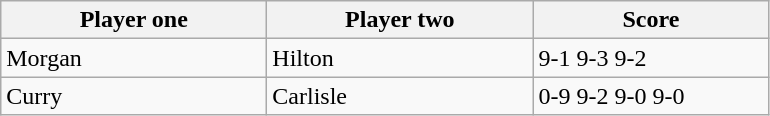<table class="wikitable">
<tr>
<th width=170>Player one</th>
<th width=170>Player two</th>
<th width=150>Score</th>
</tr>
<tr>
<td> Morgan</td>
<td> Hilton</td>
<td>9-1 9-3 9-2</td>
</tr>
<tr>
<td> Curry</td>
<td> Carlisle</td>
<td>0-9 9-2 9-0 9-0</td>
</tr>
</table>
